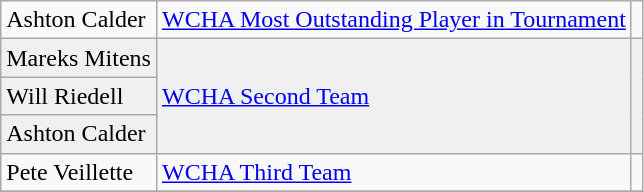<table class="wikitable">
<tr>
<td>Ashton Calder</td>
<td><a href='#'>WCHA Most Outstanding Player in Tournament</a></td>
<td></td>
</tr>
<tr bgcolor=f0f0f0>
<td>Mareks Mitens</td>
<td rowspan=3><a href='#'>WCHA Second Team</a></td>
<td rowspan=3></td>
</tr>
<tr bgcolor=f0f0f0>
<td>Will Riedell</td>
</tr>
<tr bgcolor=f0f0f0>
<td>Ashton Calder</td>
</tr>
<tr>
<td>Pete Veillette</td>
<td><a href='#'>WCHA Third Team</a></td>
<td></td>
</tr>
<tr>
</tr>
</table>
